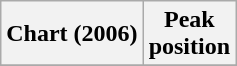<table class="wikitable plainrowheaders sortable" style="text-align:center;">
<tr>
<th scope="col">Chart (2006)</th>
<th scope="col">Peak<br>position</th>
</tr>
<tr>
</tr>
</table>
